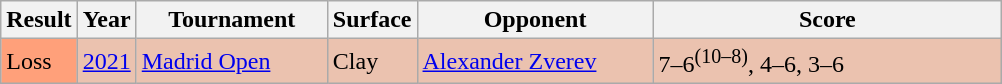<table class="sortable wikitable">
<tr>
<th>Result</th>
<th>Year</th>
<th width=120>Tournament</th>
<th>Surface</th>
<th width=150>Opponent</th>
<th width=225 class="unsortable">Score</th>
</tr>
<tr bgcolor=#EBC2AF>
<td bgcolor=ffa07a>Loss</td>
<td><a href='#'>2021</a></td>
<td><a href='#'>Madrid Open</a></td>
<td>Clay</td>
<td> <a href='#'>Alexander Zverev</a></td>
<td>7–6<sup>(10–8)</sup>, 4–6, 3–6</td>
</tr>
</table>
